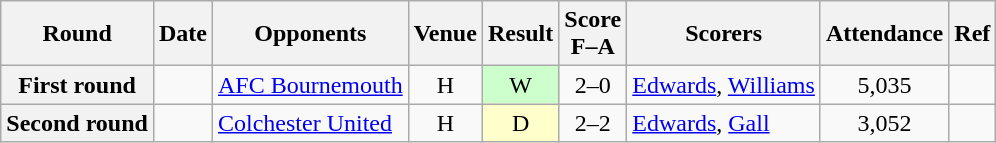<table class="wikitable plainrowheaders sortable" style="text-align:center">
<tr>
<th scope="col">Round</th>
<th scope="col">Date</th>
<th scope="col">Opponents</th>
<th scope="col">Venue</th>
<th scope="col">Result</th>
<th scope="col">Score<br>F–A</th>
<th scope="col" class="unsortable">Scorers</th>
<th scope="col">Attendance</th>
<th scope="col" class="unsortable">Ref</th>
</tr>
<tr>
<th scope="row">First round</th>
<td align="left"></td>
<td align="left"><a href='#'>AFC Bournemouth</a></td>
<td>H</td>
<td style="background-color:#CCFFCC">W</td>
<td>2–0</td>
<td align="left"><a href='#'>Edwards</a>, <a href='#'>Williams</a></td>
<td>5,035</td>
<td></td>
</tr>
<tr>
<th scope="row">Second round</th>
<td align="left"></td>
<td align="left"><a href='#'>Colchester United</a></td>
<td>H</td>
<td style="background-color:#FFFFCC">D</td>
<td>2–2</td>
<td align="left"><a href='#'>Edwards</a>, <a href='#'>Gall</a></td>
<td>3,052</td>
<td></td>
</tr>
</table>
